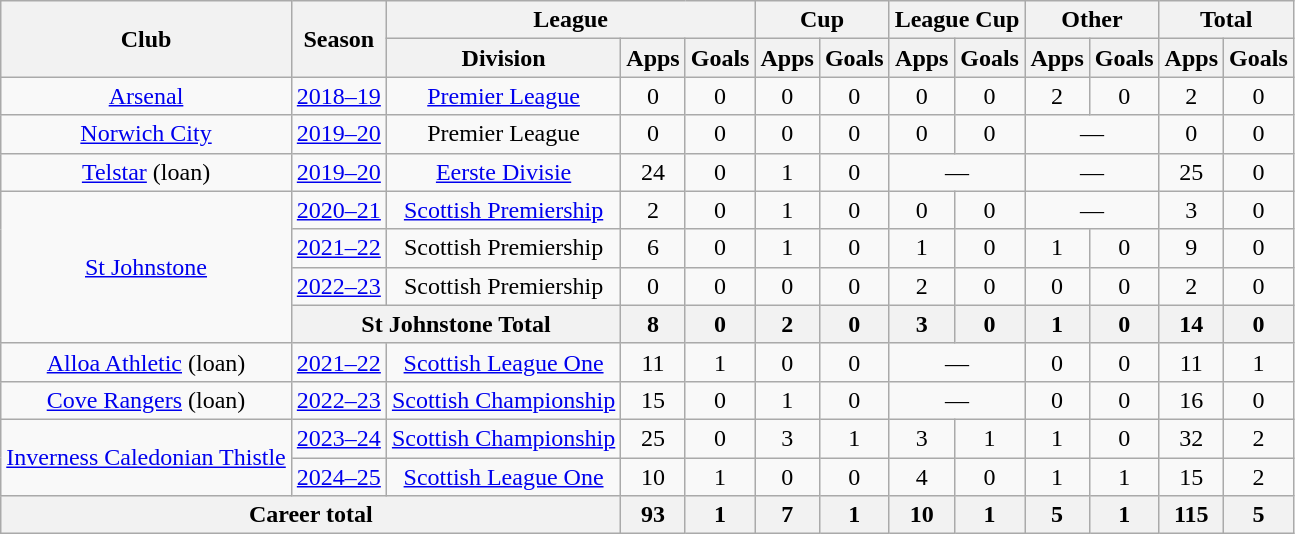<table class="wikitable" style="text-align:center">
<tr>
<th rowspan="2">Club</th>
<th rowspan="2">Season</th>
<th colspan="3">League</th>
<th colspan="2">Cup</th>
<th colspan= 2>League Cup</th>
<th colspan="2">Other</th>
<th colspan="2">Total</th>
</tr>
<tr>
<th>Division</th>
<th>Apps</th>
<th>Goals</th>
<th>Apps</th>
<th>Goals</th>
<th>Apps</th>
<th>Goals</th>
<th>Apps</th>
<th>Goals</th>
<th>Apps</th>
<th>Goals</th>
</tr>
<tr>
<td><a href='#'>Arsenal</a></td>
<td><a href='#'>2018–19</a></td>
<td><a href='#'>Premier League</a></td>
<td>0</td>
<td>0</td>
<td>0</td>
<td>0</td>
<td>0</td>
<td>0</td>
<td>2</td>
<td>0</td>
<td>2</td>
<td>0</td>
</tr>
<tr>
<td><a href='#'>Norwich City</a></td>
<td><a href='#'>2019–20</a></td>
<td>Premier League</td>
<td>0</td>
<td>0</td>
<td>0</td>
<td>0</td>
<td>0</td>
<td>0</td>
<td colspan=2>—</td>
<td>0</td>
<td>0</td>
</tr>
<tr>
<td><a href='#'>Telstar</a> (loan)</td>
<td><a href='#'>2019–20</a></td>
<td><a href='#'>Eerste Divisie</a></td>
<td>24</td>
<td>0</td>
<td>1</td>
<td>0</td>
<td colspan=2>—</td>
<td colspan=2>—</td>
<td>25</td>
<td>0</td>
</tr>
<tr>
<td rowspan="4"><a href='#'>St Johnstone</a></td>
<td><a href='#'>2020–21</a></td>
<td><a href='#'>Scottish Premiership</a></td>
<td>2</td>
<td>0</td>
<td>1</td>
<td>0</td>
<td>0</td>
<td>0</td>
<td colspan=2>—</td>
<td>3</td>
<td>0</td>
</tr>
<tr>
<td><a href='#'>2021–22</a></td>
<td>Scottish Premiership</td>
<td>6</td>
<td>0</td>
<td>1</td>
<td>0</td>
<td>1</td>
<td>0</td>
<td>1</td>
<td>0</td>
<td>9</td>
<td>0</td>
</tr>
<tr>
<td><a href='#'>2022–23</a></td>
<td>Scottish Premiership</td>
<td>0</td>
<td>0</td>
<td>0</td>
<td>0</td>
<td>2</td>
<td>0</td>
<td>0</td>
<td>0</td>
<td>2</td>
<td>0</td>
</tr>
<tr>
<th colspan="2">St Johnstone Total</th>
<th>8</th>
<th>0</th>
<th>2</th>
<th>0</th>
<th>3</th>
<th>0</th>
<th>1</th>
<th>0</th>
<th>14</th>
<th>0</th>
</tr>
<tr>
<td><a href='#'>Alloa Athletic</a> (loan)</td>
<td><a href='#'>2021–22</a></td>
<td><a href='#'>Scottish League One</a></td>
<td>11</td>
<td>1</td>
<td>0</td>
<td>0</td>
<td colspan="2">—</td>
<td>0</td>
<td>0</td>
<td>11</td>
<td>1</td>
</tr>
<tr>
<td><a href='#'>Cove Rangers</a> (loan)</td>
<td><a href='#'>2022–23</a></td>
<td><a href='#'>Scottish Championship</a></td>
<td>15</td>
<td>0</td>
<td>1</td>
<td>0</td>
<td colspan="2">—</td>
<td>0</td>
<td>0</td>
<td>16</td>
<td>0</td>
</tr>
<tr>
<td rowspan="2"><a href='#'>Inverness Caledonian Thistle</a></td>
<td><a href='#'>2023–24</a></td>
<td><a href='#'>Scottish Championship</a></td>
<td>25</td>
<td>0</td>
<td>3</td>
<td>1</td>
<td>3</td>
<td>1</td>
<td>1</td>
<td>0</td>
<td>32</td>
<td>2</td>
</tr>
<tr>
<td><a href='#'>2024–25</a></td>
<td><a href='#'>Scottish League One</a></td>
<td>10</td>
<td>1</td>
<td>0</td>
<td>0</td>
<td>4</td>
<td>0</td>
<td>1</td>
<td>1</td>
<td>15</td>
<td>2</td>
</tr>
<tr>
<th colspan="3">Career total</th>
<th>93</th>
<th>1</th>
<th>7</th>
<th>1</th>
<th>10</th>
<th>1</th>
<th>5</th>
<th>1</th>
<th>115</th>
<th>5</th>
</tr>
</table>
